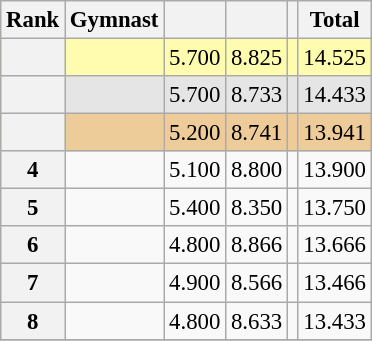<table class="wikitable sortable" style="text-align:center; font-size:95%">
<tr>
<th scope=col>Rank</th>
<th scope=col>Gymnast</th>
<th scope=col></th>
<th scope=col></th>
<th scope=col></th>
<th scope=col>Total</th>
</tr>
<tr bgcolor=fffcaf>
<th scope=row></th>
<td align=left></td>
<td>5.700</td>
<td>8.825</td>
<td></td>
<td>14.525</td>
</tr>
<tr bgcolor=e5e5e5>
<th scope=row></th>
<td align=left></td>
<td>5.700</td>
<td>8.733</td>
<td></td>
<td>14.433</td>
</tr>
<tr bgcolor=eecc99>
<th scope=row></th>
<td align=left></td>
<td>5.200</td>
<td>8.741</td>
<td></td>
<td>13.941</td>
</tr>
<tr>
<th scope=row>4</th>
<td align=left></td>
<td>5.100</td>
<td>8.800</td>
<td></td>
<td>13.900</td>
</tr>
<tr>
<th scope=row>5</th>
<td align=left></td>
<td>5.400</td>
<td>8.350</td>
<td></td>
<td>13.750</td>
</tr>
<tr>
<th scope=row>6</th>
<td align=left></td>
<td>4.800</td>
<td>8.866</td>
<td></td>
<td>13.666</td>
</tr>
<tr>
<th scope=row>7</th>
<td align=left></td>
<td>4.900</td>
<td>8.566</td>
<td></td>
<td>13.466</td>
</tr>
<tr>
<th scope=row>8</th>
<td align=left></td>
<td>4.800</td>
<td>8.633</td>
<td></td>
<td>13.433</td>
</tr>
<tr>
</tr>
</table>
